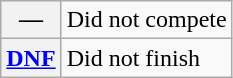<table class="wikitable">
<tr>
<th scope="row">—</th>
<td>Did not compete</td>
</tr>
<tr>
<th scope="row"><a href='#'>DNF</a></th>
<td>Did not finish</td>
</tr>
</table>
